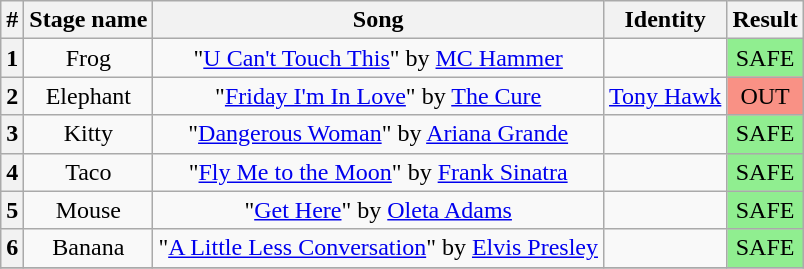<table class="wikitable plainrowheaders" style="text-align: center;">
<tr>
<th>#</th>
<th>Stage name</th>
<th>Song</th>
<th>Identity</th>
<th colspan=2>Result</th>
</tr>
<tr>
<th>1</th>
<td>Frog</td>
<td>"<a href='#'>U Can't Touch This</a>" by <a href='#'>MC Hammer</a></td>
<td></td>
<td bgcolor=lightgreen>SAFE</td>
</tr>
<tr>
<th>2</th>
<td>Elephant</td>
<td>"<a href='#'>Friday I'm In Love</a>" by <a href='#'>The Cure</a></td>
<td><a href='#'>Tony Hawk</a></td>
<td bgcolor=#F99185>OUT</td>
</tr>
<tr>
<th>3</th>
<td>Kitty</td>
<td>"<a href='#'>Dangerous Woman</a>" by <a href='#'>Ariana Grande</a></td>
<td></td>
<td bgcolor=lightgreen>SAFE</td>
</tr>
<tr>
<th>4</th>
<td>Taco</td>
<td>"<a href='#'>Fly Me to the Moon</a>" by <a href='#'>Frank Sinatra</a></td>
<td></td>
<td bgcolor=lightgreen>SAFE</td>
</tr>
<tr>
<th>5</th>
<td>Mouse</td>
<td>"<a href='#'>Get Here</a>" by <a href='#'>Oleta Adams</a></td>
<td></td>
<td bgcolor=lightgreen>SAFE</td>
</tr>
<tr>
<th>6</th>
<td>Banana</td>
<td>"<a href='#'>A Little Less Conversation</a>" by <a href='#'>Elvis Presley</a></td>
<td></td>
<td bgcolor=lightgreen>SAFE</td>
</tr>
<tr>
</tr>
</table>
